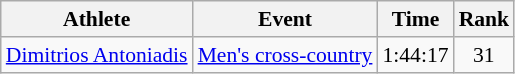<table class="wikitable" style="font-size:90%">
<tr>
<th>Athlete</th>
<th>Event</th>
<th>Time</th>
<th>Rank</th>
</tr>
<tr align=center>
<td align=left><a href='#'>Dimitrios Antoniadis</a></td>
<td align=left><a href='#'>Men's cross-country</a></td>
<td>1:44:17</td>
<td>31</td>
</tr>
</table>
